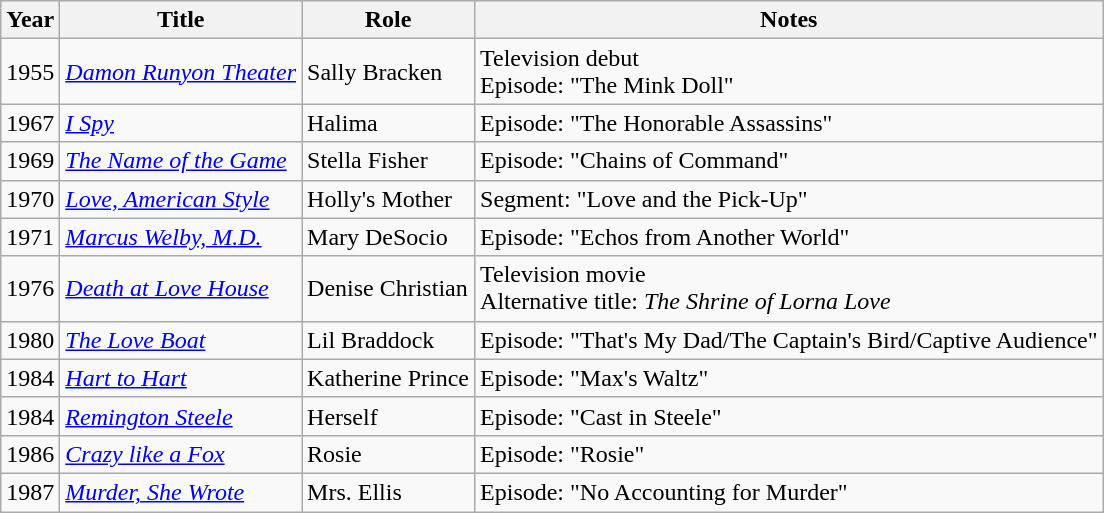<table class="wikitable sortable">
<tr>
<th>Year</th>
<th>Title</th>
<th>Role</th>
<th class="unsortable">Notes</th>
</tr>
<tr>
<td>1955</td>
<td><em><a href='#'>Damon Runyon Theater</a></em></td>
<td>Sally Bracken</td>
<td>Television debut<br>Episode: "The Mink Doll"</td>
</tr>
<tr>
<td>1967</td>
<td><em><a href='#'>I Spy</a></em></td>
<td>Halima</td>
<td>Episode: "The Honorable Assassins"</td>
</tr>
<tr>
<td>1969</td>
<td><em><a href='#'>The Name of the Game</a></em></td>
<td>Stella Fisher</td>
<td>Episode: "Chains of Command"</td>
</tr>
<tr>
<td>1970</td>
<td><em><a href='#'>Love, American Style</a></em></td>
<td>Holly's Mother</td>
<td>Segment: "Love and the Pick-Up"</td>
</tr>
<tr>
<td>1971</td>
<td><em><a href='#'>Marcus Welby, M.D.</a></em></td>
<td>Mary DeSocio</td>
<td>Episode: "Echos from Another World"</td>
</tr>
<tr>
<td>1976</td>
<td><em><a href='#'>Death at Love House</a></em></td>
<td>Denise Christian</td>
<td>Television movie<br>Alternative title: <em>The Shrine of Lorna Love</em></td>
</tr>
<tr>
<td>1980</td>
<td><em><a href='#'>The Love Boat</a></em></td>
<td>Lil Braddock</td>
<td>Episode: "That's My Dad/The Captain's Bird/Captive Audience"</td>
</tr>
<tr>
<td>1984</td>
<td><em><a href='#'>Hart to Hart</a></em></td>
<td>Katherine Prince</td>
<td>Episode: "Max's Waltz"</td>
</tr>
<tr>
<td>1984</td>
<td><em><a href='#'>Remington Steele</a></em></td>
<td>Herself</td>
<td>Episode: "Cast in Steele"</td>
</tr>
<tr>
<td>1986</td>
<td><em><a href='#'>Crazy like a Fox</a></em></td>
<td>Rosie</td>
<td>Episode: "Rosie"</td>
</tr>
<tr>
<td>1987</td>
<td><em><a href='#'>Murder, She Wrote</a></em></td>
<td>Mrs. Ellis</td>
<td>Episode: "No Accounting for Murder"</td>
</tr>
</table>
